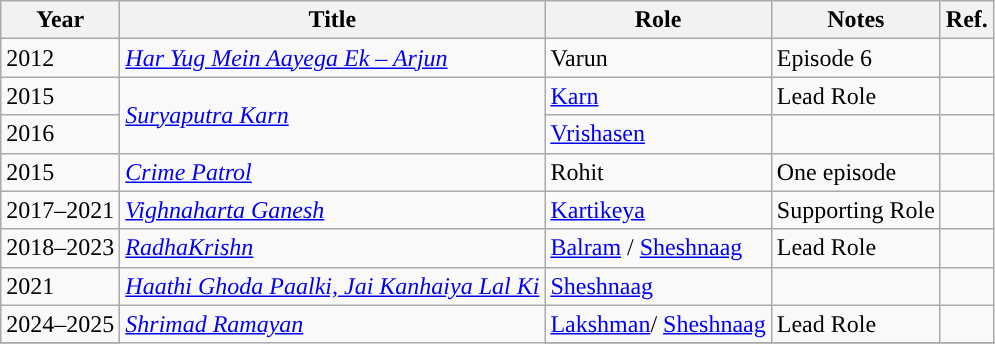<table class="wikitable sortable">
<tr>
<th>Year</th>
<th>Title</th>
<th>Role</th>
<th class="unsortable">Notes</th>
<th class="unsortable">Ref.</th>
</tr>
<tr>
<td>2012</td>
<td><em><a href='#'>Har Yug Mein Aayega Ek – Arjun</a></em></td>
<td>Varun</td>
<td>Episode 6</td>
<td></td>
</tr>
<tr>
<td>2015</td>
<td rowspan="2'"><em><a href='#'>Suryaputra Karn</a></em></td>
<td><a href='#'> Karn</a></td>
<td>Lead Role</td>
<td></td>
</tr>
<tr>
<td>2016</td>
<td><a href='#'> Vrishasen</a></td>
<td></td>
<td></td>
</tr>
<tr>
<td>2015</td>
<td><em><a href='#'>Crime Patrol</a></em></td>
<td>Rohit</td>
<td>One episode</td>
<td></td>
</tr>
<tr>
<td>2017–2021</td>
<td><em><a href='#'>Vighnaharta Ganesh</a></em></td>
<td><a href='#'>Kartikeya</a></td>
<td>Supporting Role</td>
<td></td>
</tr>
<tr>
<td>2018–2023</td>
<td><em><a href='#'>RadhaKrishn</a></em></td>
<td><a href='#'> Balram</a> / <a href='#'>Sheshnaag</a></td>
<td>Lead Role</td>
<td></td>
</tr>
<tr>
<td>2021</td>
<td><em><a href='#'>Haathi Ghoda Paalki, Jai Kanhaiya Lal Ki</a></em></td>
<td><a href='#'> Sheshnaag</a></td>
<td></td>
<td></td>
</tr>
<tr>
<td>2024–2025</td>
<td rowspan = "2"><em><a href='#'>Shrimad Ramayan</a></em></td>
<td><a href='#'> Lakshman</a>/ <a href='#'>Sheshnaag</a></td>
<td>Lead Role</td>
<td></td>
</tr>
<tr>
</tr>
</table>
